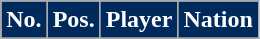<table class="wikitable sortable">
<tr>
<th style="background:#002A5C; color:#ffffff;" scope="col">No.</th>
<th style="background:#002A5C; color:#ffffff;" scope="col">Pos.</th>
<th style="background:#002A5C; color:#ffffff;" scope="col">Player</th>
<th style="background:#002A5C; color:#ffffff;" scope="col">Nation</th>
</tr>
<tr>
</tr>
</table>
